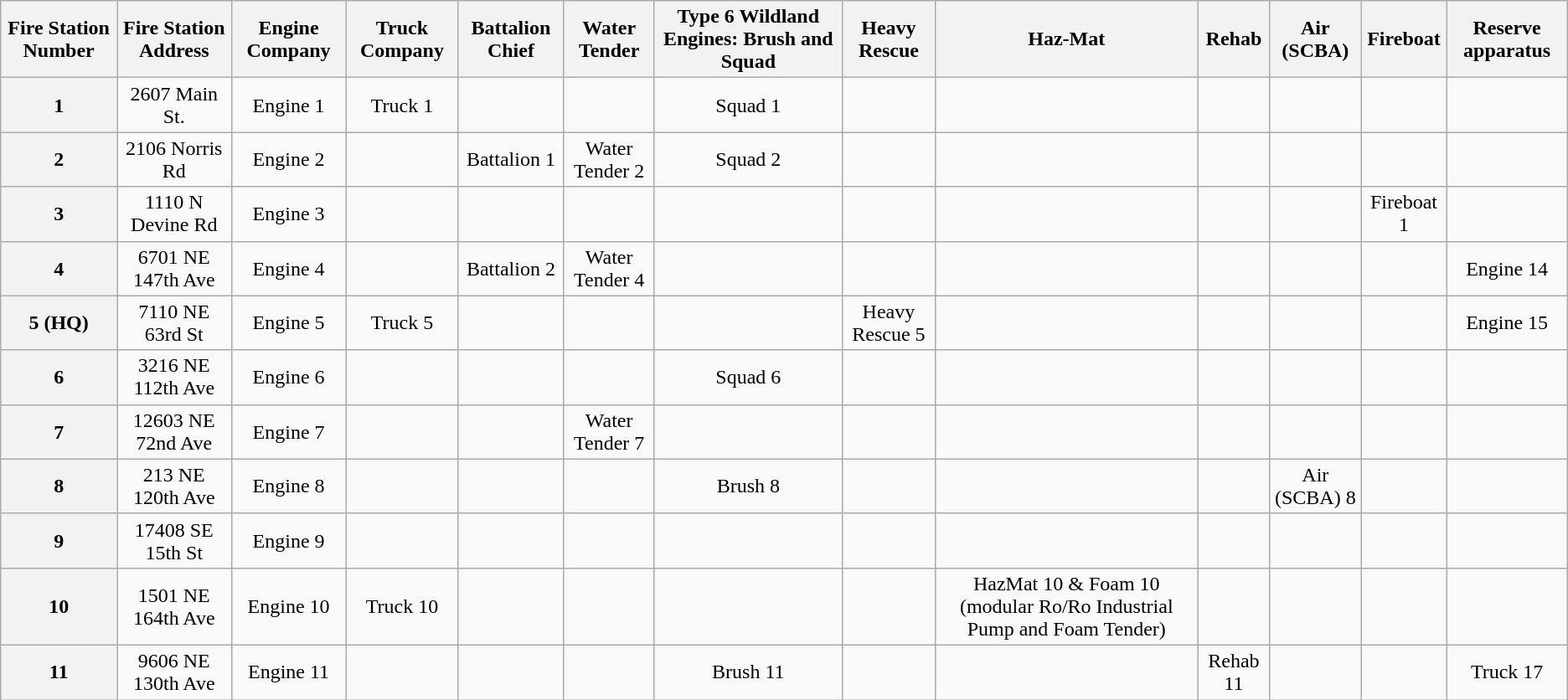<table class=wikitable style="text-align:center;">
<tr>
<th>Fire Station Number</th>
<th>Fire Station Address</th>
<th>Engine Company</th>
<th>Truck Company</th>
<th>Battalion Chief</th>
<th>Water Tender</th>
<th>Type 6 Wildland Engines: Brush   and Squad</th>
<th>Heavy Rescue</th>
<th>Haz-Mat</th>
<th>Rehab</th>
<th>Air (SCBA)</th>
<th>Fireboat</th>
<th>Reserve apparatus</th>
</tr>
<tr>
<th>1</th>
<td>2607 Main St.</td>
<td>Engine 1</td>
<td>Truck 1</td>
<td></td>
<td></td>
<td>Squad 1</td>
<td></td>
<td></td>
<td></td>
<td></td>
<td></td>
<td></td>
</tr>
<tr>
<th>2</th>
<td>2106 Norris Rd</td>
<td>Engine 2</td>
<td></td>
<td>Battalion  1</td>
<td>Water Tender  2</td>
<td>Squad 2</td>
<td></td>
<td></td>
<td></td>
<td></td>
<td></td>
<td></td>
</tr>
<tr>
<th>3</th>
<td>1110 N Devine Rd</td>
<td>Engine 3</td>
<td></td>
<td></td>
<td></td>
<td></td>
<td></td>
<td></td>
<td></td>
<td></td>
<td>Fireboat 1</td>
<td></td>
</tr>
<tr>
<th>4</th>
<td>6701 NE 147th Ave</td>
<td>Engine 4</td>
<td></td>
<td>Battalion  2</td>
<td>Water Tender 4</td>
<td></td>
<td></td>
<td></td>
<td></td>
<td></td>
<td></td>
<td>Engine 14</td>
</tr>
<tr>
<th>5 (HQ)</th>
<td>7110 NE 63rd St</td>
<td>Engine 5</td>
<td>Truck 5</td>
<td></td>
<td></td>
<td></td>
<td>Heavy Rescue 5</td>
<td></td>
<td></td>
<td></td>
<td></td>
<td>Engine 15</td>
</tr>
<tr>
<th>6</th>
<td>3216 NE 112th Ave</td>
<td>Engine 6</td>
<td></td>
<td></td>
<td></td>
<td>Squad 6</td>
<td></td>
<td></td>
<td></td>
<td></td>
<td></td>
<td></td>
</tr>
<tr>
<th>7</th>
<td>12603 NE 72nd Ave</td>
<td>Engine 7</td>
<td></td>
<td></td>
<td>Water Tender 7</td>
<td></td>
<td></td>
<td></td>
<td></td>
<td></td>
<td></td>
</tr>
<tr>
<th>8</th>
<td>213 NE 120th Ave</td>
<td>Engine 8</td>
<td></td>
<td></td>
<td></td>
<td>Brush 8</td>
<td></td>
<td></td>
<td></td>
<td>Air (SCBA)  8</td>
<td></td>
<td></td>
</tr>
<tr>
<th>9</th>
<td>17408 SE 15th St</td>
<td>Engine 9</td>
<td></td>
<td></td>
<td></td>
<td></td>
<td></td>
<td></td>
<td></td>
<td></td>
<td></td>
<td></td>
</tr>
<tr>
<th>10</th>
<td>1501 NE 164th Ave</td>
<td>Engine 10</td>
<td>Truck 10</td>
<td></td>
<td></td>
<td></td>
<td></td>
<td>HazMat 10 & Foam 10 (modular Ro/Ro Industrial Pump and Foam Tender)</td>
<td></td>
<td></td>
<td></td>
<td></td>
</tr>
<tr>
<th>11</th>
<td>9606 NE 130th Ave</td>
<td>Engine 11</td>
<td></td>
<td></td>
<td></td>
<td>Brush  11</td>
<td></td>
<td></td>
<td>Rehab  11</td>
<td></td>
<td></td>
<td>Truck 17</td>
</tr>
</table>
